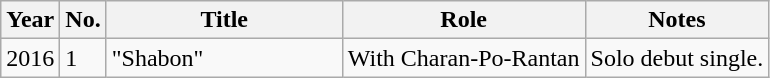<table class="wikitable sortable">
<tr>
<th>Year</th>
<th data-sort-type="number">No. </th>
<th style="width:150px;">Title </th>
<th>Role</th>
<th class="unsortable">Notes </th>
</tr>
<tr>
<td rowspan="1">2016</td>
<td>1</td>
<td>"Shabon"</td>
<td>With Charan-Po-Rantan</td>
<td>Solo debut single.</td>
</tr>
</table>
